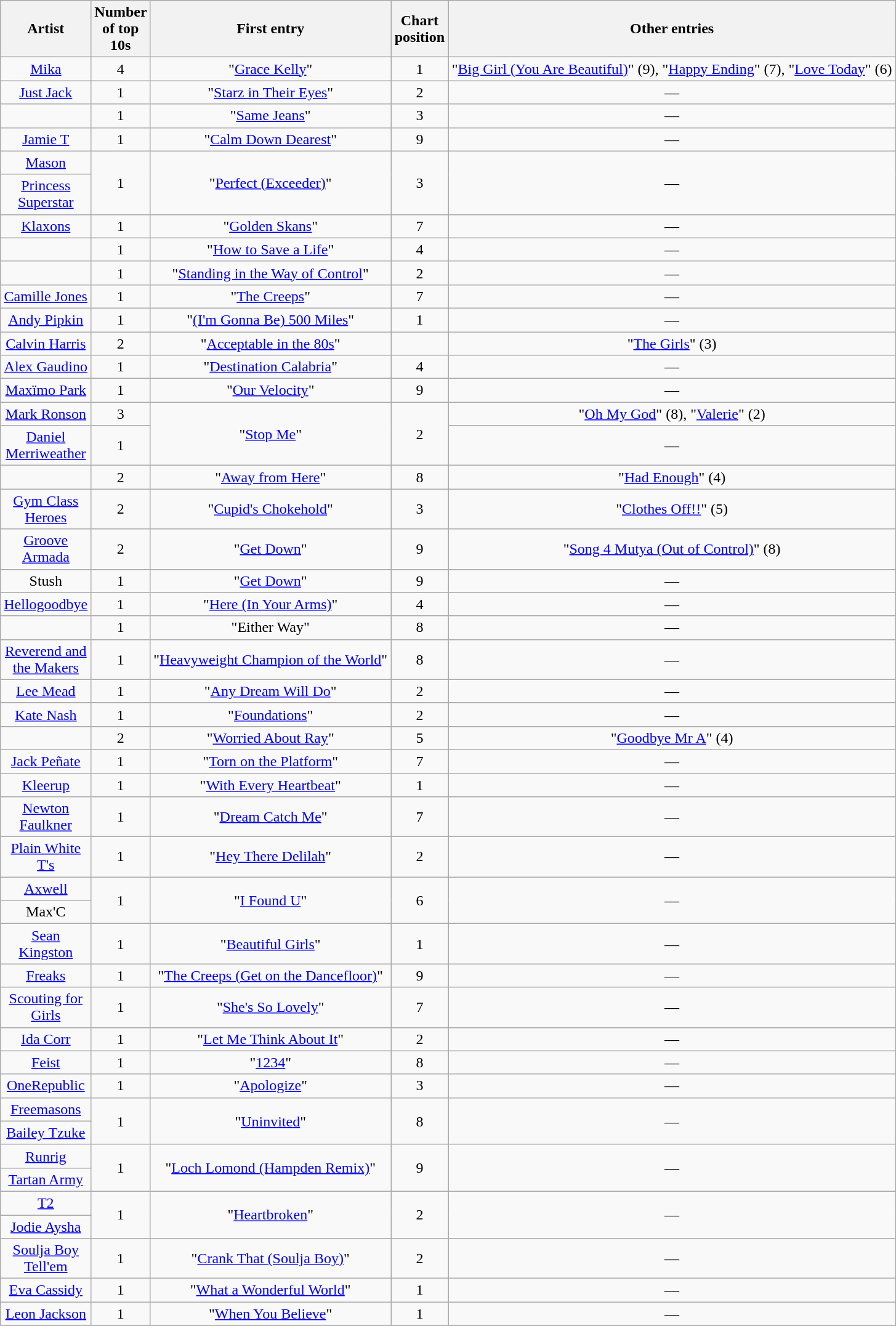<table class="wikitable sortable mw-collapsible mw-collapsed" style="text-align: center;">
<tr>
<th scope="col" style="width:55px;">Artist</th>
<th scope="col" style="width:55px;" data-sort-type="number">Number of top 10s</th>
<th scope="col" style="text-align:center;">First entry</th>
<th scope="col" style="width:55px;" data-sort-type="number">Chart position</th>
<th scope="col" style="text-align:center;">Other entries</th>
</tr>
<tr>
<td><a href='#'>Mika</a></td>
<td>4</td>
<td>"<a href='#'>Grace Kelly</a>"</td>
<td>1</td>
<td>"<a href='#'>Big Girl (You Are Beautiful)</a>" (9), "<a href='#'>Happy Ending</a>" (7), "<a href='#'>Love Today</a>" (6)</td>
</tr>
<tr>
<td><a href='#'>Just Jack</a></td>
<td>1</td>
<td>"<a href='#'>Starz in Their Eyes</a>"</td>
<td>2</td>
<td>—</td>
</tr>
<tr>
<td></td>
<td>1</td>
<td>"<a href='#'>Same Jeans</a>"</td>
<td>3</td>
<td>—</td>
</tr>
<tr>
<td><a href='#'>Jamie T</a></td>
<td>1</td>
<td>"<a href='#'>Calm Down Dearest</a>"</td>
<td>9</td>
<td>—</td>
</tr>
<tr>
<td><a href='#'>Mason</a></td>
<td rowspan="2">1</td>
<td rowspan="2">"<a href='#'>Perfect (Exceeder)</a>"</td>
<td rowspan="2">3</td>
<td rowspan="2">—</td>
</tr>
<tr>
<td><a href='#'>Princess Superstar</a></td>
</tr>
<tr>
<td><a href='#'>Klaxons</a></td>
<td>1</td>
<td>"<a href='#'>Golden Skans</a>"</td>
<td>7</td>
<td>—</td>
</tr>
<tr>
<td></td>
<td>1</td>
<td>"<a href='#'>How to Save a Life</a>"</td>
<td>4</td>
<td>—</td>
</tr>
<tr>
<td></td>
<td>1</td>
<td>"<a href='#'>Standing in the Way of Control</a>"</td>
<td>2</td>
<td>—</td>
</tr>
<tr>
<td><a href='#'>Camille Jones</a></td>
<td>1</td>
<td>"<a href='#'>The Creeps</a>"</td>
<td>7</td>
<td>—</td>
</tr>
<tr>
<td><a href='#'>Andy Pipkin</a></td>
<td>1</td>
<td>"<a href='#'>(I'm Gonna Be) 500 Miles</a>"</td>
<td>1</td>
<td>—</td>
</tr>
<tr>
<td><a href='#'>Calvin Harris</a></td>
<td>2</td>
<td>"<a href='#'>Acceptable in the 80s</a>"</td>
<td></td>
<td>"<a href='#'>The Girls</a>" (3)</td>
</tr>
<tr>
<td><a href='#'>Alex Gaudino</a></td>
<td>1</td>
<td>"<a href='#'>Destination Calabria</a>"</td>
<td>4</td>
<td>—</td>
</tr>
<tr>
<td><a href='#'>Maxïmo Park</a></td>
<td>1</td>
<td>"<a href='#'>Our Velocity</a>"</td>
<td>9</td>
<td>—</td>
</tr>
<tr>
<td><a href='#'>Mark Ronson</a></td>
<td>3</td>
<td rowspan="2">"<a href='#'>Stop Me</a>"</td>
<td rowspan="2">2</td>
<td>"<a href='#'>Oh My God</a>" (8), "<a href='#'>Valerie</a>" (2)</td>
</tr>
<tr>
<td><a href='#'>Daniel Merriweather</a></td>
<td>1</td>
<td>—</td>
</tr>
<tr>
<td></td>
<td>2</td>
<td>"<a href='#'>Away from Here</a>"</td>
<td>8</td>
<td>"<a href='#'>Had Enough</a>" (4)</td>
</tr>
<tr>
<td><a href='#'>Gym Class Heroes</a></td>
<td>2</td>
<td>"<a href='#'>Cupid's Chokehold</a>"</td>
<td>3</td>
<td>"<a href='#'>Clothes Off!!</a>" (5)</td>
</tr>
<tr>
<td><a href='#'>Groove Armada</a></td>
<td>2</td>
<td>"<a href='#'>Get Down</a>"</td>
<td>9</td>
<td>"<a href='#'>Song 4 Mutya (Out of Control)</a>" (8)</td>
</tr>
<tr>
<td>Stush</td>
<td>1</td>
<td>"<a href='#'>Get Down</a>"</td>
<td>9</td>
<td>—</td>
</tr>
<tr>
<td><a href='#'>Hellogoodbye</a></td>
<td>1</td>
<td>"<a href='#'>Here (In Your Arms)</a>"</td>
<td>4</td>
<td>—</td>
</tr>
<tr>
<td></td>
<td>1</td>
<td>"Either Way"</td>
<td>8</td>
<td>—</td>
</tr>
<tr>
<td><a href='#'>Reverend and the Makers</a></td>
<td>1</td>
<td>"<a href='#'>Heavyweight Champion of the World</a>"</td>
<td>8</td>
<td>—</td>
</tr>
<tr>
<td><a href='#'>Lee Mead</a></td>
<td>1</td>
<td>"<a href='#'>Any Dream Will Do</a>"</td>
<td>2</td>
<td>—</td>
</tr>
<tr>
<td><a href='#'>Kate Nash</a></td>
<td>1</td>
<td>"<a href='#'>Foundations</a>"</td>
<td>2</td>
<td>—</td>
</tr>
<tr>
<td></td>
<td>2</td>
<td>"<a href='#'>Worried About Ray</a>"</td>
<td>5</td>
<td>"<a href='#'>Goodbye Mr A</a>" (4)</td>
</tr>
<tr>
<td><a href='#'>Jack Peñate</a></td>
<td>1</td>
<td>"<a href='#'>Torn on the Platform</a>"</td>
<td>7</td>
<td>—</td>
</tr>
<tr>
<td><a href='#'>Kleerup</a></td>
<td>1</td>
<td>"<a href='#'>With Every Heartbeat</a>"</td>
<td>1</td>
<td>—</td>
</tr>
<tr>
<td><a href='#'>Newton Faulkner</a></td>
<td>1</td>
<td>"<a href='#'>Dream Catch Me</a>"</td>
<td>7</td>
<td>—</td>
</tr>
<tr>
<td><a href='#'>Plain White T's</a></td>
<td>1</td>
<td>"<a href='#'>Hey There Delilah</a>"</td>
<td>2</td>
<td>—</td>
</tr>
<tr>
<td><a href='#'>Axwell</a></td>
<td rowspan="2">1</td>
<td rowspan="2">"<a href='#'>I Found U</a>"</td>
<td rowspan="2">6</td>
<td rowspan="2">—</td>
</tr>
<tr>
<td>Max'C</td>
</tr>
<tr>
<td><a href='#'>Sean Kingston</a></td>
<td>1</td>
<td>"<a href='#'>Beautiful Girls</a>"</td>
<td>1</td>
<td>—</td>
</tr>
<tr>
<td><a href='#'>Freaks</a></td>
<td>1</td>
<td>"<a href='#'>The Creeps (Get on the Dancefloor)</a>"</td>
<td>9</td>
<td>—</td>
</tr>
<tr>
<td><a href='#'>Scouting for Girls</a></td>
<td>1</td>
<td>"<a href='#'>She's So Lovely</a>"</td>
<td>7</td>
<td>—</td>
</tr>
<tr>
<td><a href='#'>Ida Corr</a></td>
<td>1</td>
<td>"<a href='#'>Let Me Think About It</a>"</td>
<td>2</td>
<td>—</td>
</tr>
<tr>
<td><a href='#'>Feist</a></td>
<td>1</td>
<td>"<a href='#'>1234</a>"</td>
<td>8</td>
<td>—</td>
</tr>
<tr>
<td><a href='#'>OneRepublic</a></td>
<td>1</td>
<td>"<a href='#'>Apologize</a>"</td>
<td>3</td>
<td>—</td>
</tr>
<tr>
<td><a href='#'>Freemasons</a></td>
<td rowspan="2">1</td>
<td rowspan="2">"<a href='#'>Uninvited</a>"</td>
<td rowspan="2">8</td>
<td rowspan="2">—</td>
</tr>
<tr>
<td><a href='#'>Bailey Tzuke</a></td>
</tr>
<tr>
<td><a href='#'>Runrig</a></td>
<td rowspan="2">1</td>
<td rowspan="2">"<a href='#'>Loch Lomond (Hampden Remix)</a>"</td>
<td rowspan="2">9</td>
<td rowspan="2">—</td>
</tr>
<tr>
<td><a href='#'>Tartan Army</a></td>
</tr>
<tr>
<td><a href='#'>T2</a></td>
<td rowspan="2">1</td>
<td rowspan="2">"<a href='#'>Heartbroken</a>"</td>
<td rowspan="2">2</td>
<td rowspan="2">—</td>
</tr>
<tr>
<td><a href='#'>Jodie Aysha</a></td>
</tr>
<tr>
<td><a href='#'>Soulja Boy Tell'em</a></td>
<td>1</td>
<td>"<a href='#'>Crank That (Soulja Boy)</a>"</td>
<td>2 </td>
<td>—</td>
</tr>
<tr>
<td><a href='#'>Eva Cassidy</a></td>
<td>1</td>
<td>"<a href='#'>What a Wonderful World</a>"</td>
<td>1</td>
<td>—</td>
</tr>
<tr>
<td><a href='#'>Leon Jackson</a></td>
<td>1</td>
<td>"<a href='#'>When You Believe</a>"</td>
<td>1</td>
<td>—</td>
</tr>
<tr>
</tr>
</table>
